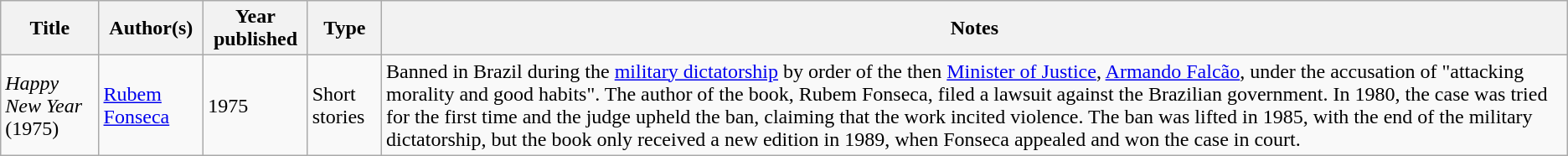<table class="wikitable sortable">
<tr>
<th>Title</th>
<th>Author(s)</th>
<th>Year published</th>
<th>Type</th>
<th class="unsortable">Notes</th>
</tr>
<tr>
<td><em> Happy New Year</em> (1975)</td>
<td><a href='#'>Rubem Fonseca</a></td>
<td>1975</td>
<td>Short stories</td>
<td>Banned in Brazil during the <a href='#'>military dictatorship</a> by order of the then <a href='#'>Minister of Justice</a>, <a href='#'>Armando Falcão</a>, under the accusation of "attacking morality and good habits". The author of the book, Rubem Fonseca, filed a lawsuit against the Brazilian government. In 1980, the case was tried for the first time and the judge upheld the ban, claiming that the work incited violence. The ban was lifted in 1985, with the end of the military dictatorship, but the book only received a new edition in 1989, when Fonseca appealed and won the case in court.</td>
</tr>
</table>
